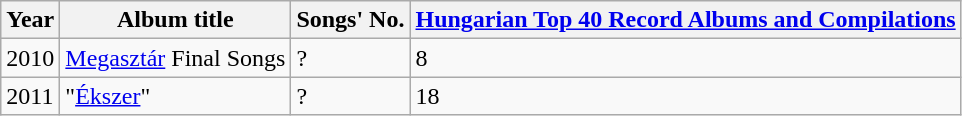<table class="wikitable">
<tr>
<th>Year</th>
<th>Album title</th>
<th>Songs' No.</th>
<th><a href='#'>Hungarian Top 40 Record Albums and Compilations</a></th>
</tr>
<tr>
<td>2010</td>
<td><a href='#'>Megasztár</a> Final Songs</td>
<td>?</td>
<td>8</td>
</tr>
<tr>
<td>2011</td>
<td>"<a href='#'>Ékszer</a>"</td>
<td>?</td>
<td>18</td>
</tr>
</table>
